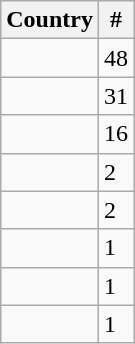<table class="wikitable sortable">
<tr>
<th>Country</th>
<th>#</th>
</tr>
<tr>
<td></td>
<td>48</td>
</tr>
<tr>
<td></td>
<td>31</td>
</tr>
<tr>
<td></td>
<td>16</td>
</tr>
<tr>
<td></td>
<td>2</td>
</tr>
<tr>
<td></td>
<td>2</td>
</tr>
<tr>
<td></td>
<td>1</td>
</tr>
<tr>
<td></td>
<td>1</td>
</tr>
<tr>
<td></td>
<td>1</td>
</tr>
</table>
